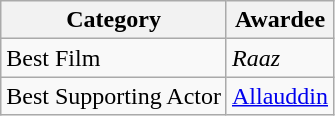<table class="wikitable">
<tr>
<th>Category</th>
<th>Awardee</th>
</tr>
<tr>
<td>Best Film</td>
<td><em>Raaz</em></td>
</tr>
<tr>
<td>Best Supporting Actor</td>
<td><a href='#'>Allauddin</a></td>
</tr>
</table>
